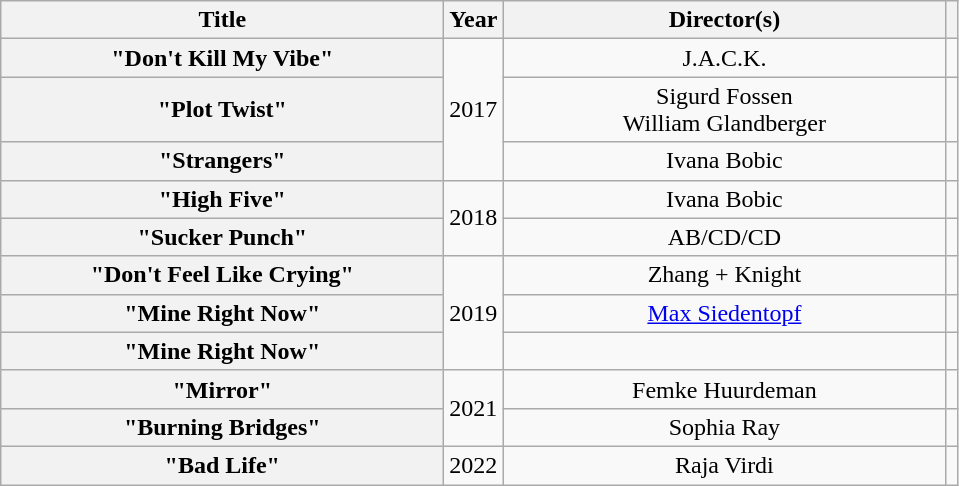<table class="wikitable plainrowheaders" style="text-align:center;">
<tr>
<th scope="col" style="width:18em;">Title</th>
<th scope="col">Year</th>
<th scope="col" style="width:18em;">Director(s)</th>
<th scope="col"></th>
</tr>
<tr>
<th scope="row">"Don't Kill My Vibe"</th>
<td rowspan="3">2017</td>
<td>J.A.C.K.</td>
<td></td>
</tr>
<tr>
<th scope="row">"Plot Twist"</th>
<td>Sigurd Fossen<br>William Glandberger</td>
<td></td>
</tr>
<tr>
<th scope="row">"Strangers"</th>
<td>Ivana Bobic</td>
<td></td>
</tr>
<tr>
<th scope="row">"High Five"</th>
<td rowspan="2">2018</td>
<td>Ivana Bobic</td>
<td></td>
</tr>
<tr>
<th scope="row">"Sucker Punch"</th>
<td>AB/CD/CD</td>
<td></td>
</tr>
<tr>
<th scope="row">"Don't Feel Like Crying"</th>
<td rowspan="3">2019</td>
<td>Zhang + Knight</td>
<td></td>
</tr>
<tr>
<th scope="row">"Mine Right Now"</th>
<td><a href='#'>Max Siedentopf</a></td>
<td></td>
</tr>
<tr>
<th scope="row">"Mine Right Now" </th>
<td></td>
<td></td>
</tr>
<tr>
<th scope="row">"Mirror"</th>
<td rowspan="2">2021</td>
<td>Femke Huurdeman</td>
<td></td>
</tr>
<tr>
<th scope="row">"Burning Bridges"</th>
<td>Sophia Ray</td>
<td></td>
</tr>
<tr>
<th scope="row">"Bad Life" </th>
<td>2022</td>
<td>Raja Virdi</td>
<td></td>
</tr>
</table>
